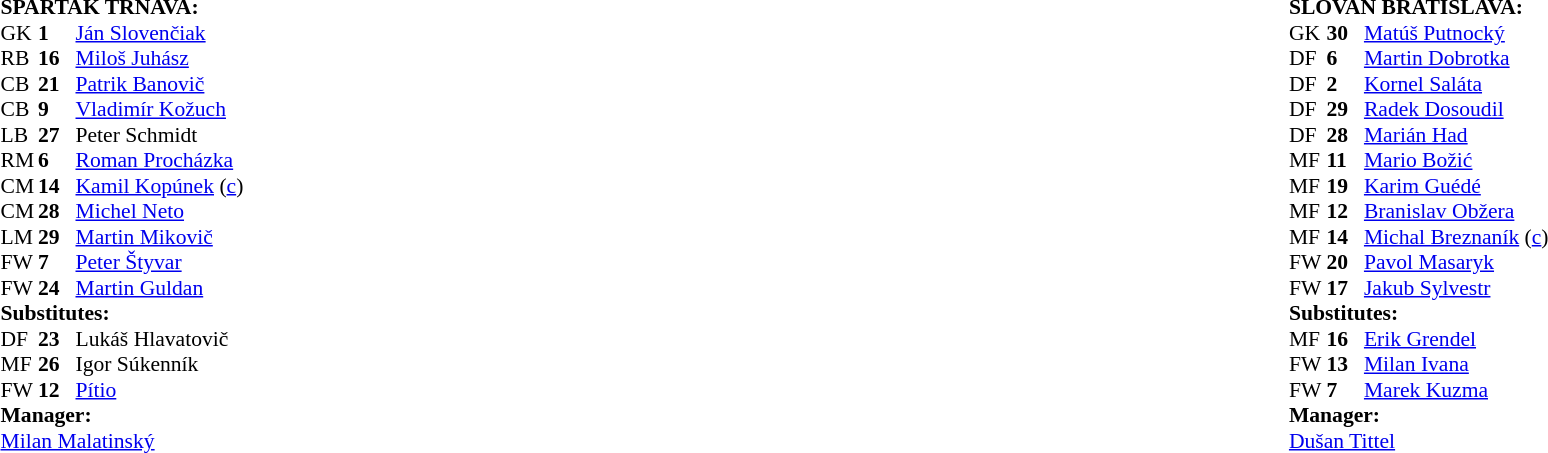<table width="100%">
<tr>
<td valign="top" width="50%"><br><table style="font-size: 90%" cellspacing="0" cellpadding="0">
<tr>
<td colspan=4><strong>SPARTAK TRNAVA:</strong></td>
</tr>
<tr>
<th width="25"></th>
<th width="25"></th>
</tr>
<tr>
<td>GK</td>
<td><strong>1</strong></td>
<td> <a href='#'>Ján Slovenčiak</a></td>
</tr>
<tr>
<td>RB</td>
<td><strong>16</strong></td>
<td> <a href='#'>Miloš Juhász</a></td>
</tr>
<tr>
<td>CB</td>
<td><strong>21</strong></td>
<td> <a href='#'>Patrik Banovič</a></td>
<td></td>
<td></td>
</tr>
<tr>
<td>CB</td>
<td><strong>9</strong></td>
<td> <a href='#'>Vladimír Kožuch</a></td>
<td></td>
</tr>
<tr>
<td>LB</td>
<td><strong>27</strong></td>
<td> Peter Schmidt</td>
<td></td>
</tr>
<tr>
<td>RM</td>
<td><strong>6</strong></td>
<td> <a href='#'>Roman Procházka</a></td>
</tr>
<tr>
<td>CM</td>
<td><strong>14</strong></td>
<td> <a href='#'>Kamil Kopúnek</a> (<a href='#'>c</a>)</td>
</tr>
<tr>
<td>CM</td>
<td><strong>28</strong></td>
<td> <a href='#'>Michel Neto</a></td>
<td></td>
</tr>
<tr>
<td>LM</td>
<td><strong>29</strong></td>
<td> <a href='#'>Martin Mikovič</a></td>
<td></td>
</tr>
<tr>
<td>FW</td>
<td><strong>7</strong></td>
<td> <a href='#'>Peter Štyvar</a></td>
<td></td>
</tr>
<tr>
<td>FW</td>
<td><strong>24</strong></td>
<td> <a href='#'>Martin Guldan</a></td>
</tr>
<tr>
<td colspan=3><strong>Substitutes:</strong></td>
</tr>
<tr>
<td>DF</td>
<td><strong>23</strong></td>
<td> Lukáš Hlavatovič</td>
<td></td>
</tr>
<tr>
<td>MF</td>
<td><strong>26</strong></td>
<td> Igor Súkenník</td>
<td></td>
</tr>
<tr>
<td>FW</td>
<td><strong>12</strong></td>
<td> <a href='#'>Pítio</a></td>
<td></td>
</tr>
<tr>
<td colspan=3><strong>Manager:</strong></td>
</tr>
<tr>
<td colspan=3> <a href='#'>Milan Malatinský</a></td>
</tr>
</table>
</td>
<td valign="top"></td>
<td valign="top" width="50%"><br><table style="font-size: 90%" cellspacing="0" cellpadding="0" align="center">
<tr>
<td colspan=4><strong>SLOVAN BRATISLAVA:</strong></td>
</tr>
<tr>
<th width=25></th>
<th width=25></th>
</tr>
<tr>
<td>GK</td>
<td><strong>30</strong></td>
<td> <a href='#'>Matúš Putnocký</a></td>
</tr>
<tr>
<td>DF</td>
<td><strong>6</strong></td>
<td> <a href='#'>Martin Dobrotka</a></td>
</tr>
<tr>
<td>DF</td>
<td><strong>2</strong></td>
<td> <a href='#'>Kornel Saláta</a></td>
</tr>
<tr>
<td>DF</td>
<td><strong>29</strong></td>
<td> <a href='#'>Radek Dosoudil</a></td>
</tr>
<tr>
<td>DF</td>
<td><strong>28</strong></td>
<td> <a href='#'>Marián Had</a></td>
</tr>
<tr>
<td>MF</td>
<td><strong>11</strong></td>
<td> <a href='#'>Mario Božić</a></td>
<td></td>
</tr>
<tr>
<td>MF</td>
<td><strong>19</strong></td>
<td> <a href='#'>Karim Guédé</a></td>
</tr>
<tr>
<td>MF</td>
<td><strong>12</strong></td>
<td> <a href='#'>Branislav Obžera</a></td>
</tr>
<tr>
<td>MF</td>
<td><strong>14</strong></td>
<td> <a href='#'>Michal Breznaník</a> (<a href='#'>c</a>)</td>
<td></td>
</tr>
<tr>
<td>FW</td>
<td><strong>20</strong></td>
<td> <a href='#'>Pavol Masaryk</a></td>
<td></td>
</tr>
<tr>
<td>FW</td>
<td><strong>17</strong></td>
<td> <a href='#'>Jakub Sylvestr</a></td>
<td></td>
</tr>
<tr>
<td colspan=3><strong>Substitutes:</strong></td>
</tr>
<tr>
<td>MF</td>
<td><strong>16</strong></td>
<td> <a href='#'>Erik Grendel</a></td>
<td></td>
</tr>
<tr>
<td>FW</td>
<td><strong>13</strong></td>
<td> <a href='#'>Milan Ivana</a></td>
<td></td>
</tr>
<tr>
<td>FW</td>
<td><strong>7</strong></td>
<td> <a href='#'>Marek Kuzma</a></td>
<td></td>
</tr>
<tr>
<td colspan=3><strong>Manager:</strong></td>
</tr>
<tr>
<td colspan=3> <a href='#'>Dušan Tittel</a></td>
</tr>
</table>
</td>
</tr>
</table>
